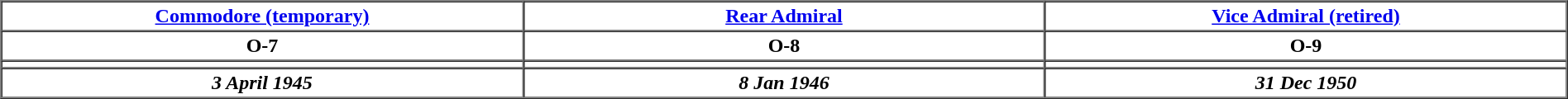<table border="1" cellpadding="2" cellspacing="0" align="center" width="100%">
<tr>
<th><a href='#'>Commodore (temporary)</a></th>
<th><a href='#'>Rear Admiral</a></th>
<th><a href='#'>Vice Admiral (retired)</a></th>
</tr>
<tr>
<th>O-7</th>
<th>O-8</th>
<th>O-9</th>
</tr>
<tr>
<td align="center" width="20%"></td>
<td align="center" width="20%"></td>
<td align="center" width="20%"></td>
</tr>
<tr>
<th><em>3 April 1945</em></th>
<th><em>8 Jan 1946</em></th>
<th><em>31 Dec 1950</em></th>
</tr>
</table>
